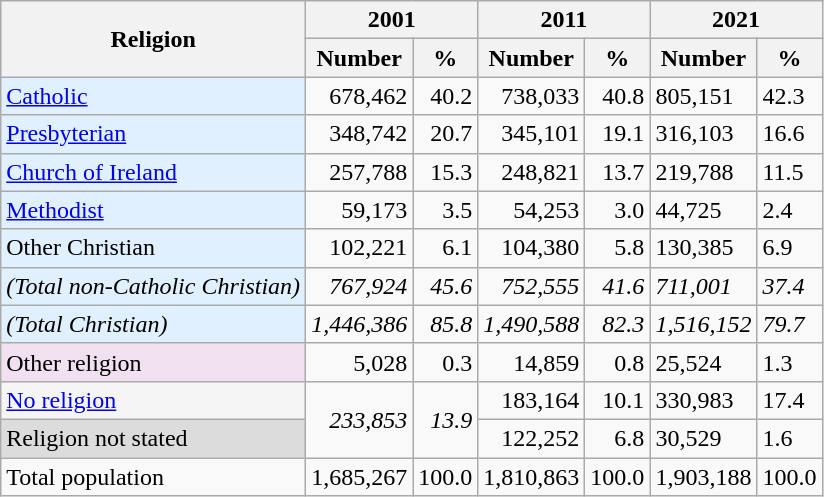<table class="wikitable">
<tr>
<th rowspan="2">Religion</th>
<th colspan="2">2001</th>
<th colspan="2">2011</th>
<th colspan="2">2021</th>
</tr>
<tr>
<th>Number</th>
<th>%</th>
<th>Number</th>
<th>%</th>
<th>Number</th>
<th>%</th>
</tr>
<tr>
<td style="background:#E0F0FF;"><a href='#'>Catholic</a></td>
<td align=right>678,462</td>
<td align=right>40.2</td>
<td align=right>738,033</td>
<td align=right>40.8</td>
<td>805,151</td>
<td>42.3</td>
</tr>
<tr>
<td style="background:#E0F0FF;"><a href='#'>Presbyterian</a></td>
<td align=right>348,742</td>
<td align=right>20.7</td>
<td align=right>345,101</td>
<td align=right>19.1</td>
<td>316,103</td>
<td>16.6</td>
</tr>
<tr>
<td style="background:#E0F0FF;"><a href='#'>Church of Ireland</a></td>
<td align=right>257,788</td>
<td align=right>15.3</td>
<td align=right>248,821</td>
<td align=right>13.7</td>
<td>219,788</td>
<td>11.5</td>
</tr>
<tr>
<td style="background:#E0F0FF;"><a href='#'>Methodist</a></td>
<td align=right>59,173</td>
<td align=right>3.5</td>
<td align=right>54,253</td>
<td align=right>3.0</td>
<td>44,725</td>
<td>2.4</td>
</tr>
<tr>
<td style="background:#E0F0FF;">Other Christian</td>
<td align=right>102,221</td>
<td align=right>6.1</td>
<td align=right>104,380</td>
<td align=right>5.8</td>
<td>130,385</td>
<td>6.9</td>
</tr>
<tr>
<td style="background:#E0F0FF;"><em>(Total non-Catholic Christian)</em></td>
<td align=right><em>767,924</em></td>
<td align=right><em>45.6</em></td>
<td align=right><em>752,555</em></td>
<td align=right><em>41.6</em></td>
<td><em>711,001</em></td>
<td><em>37.4</em></td>
</tr>
<tr>
<td style="background:#E0F0FF;"><em>(Total Christian)</em></td>
<td align=right><em>1,446,386</em></td>
<td align=right><em>85.8</em></td>
<td align=right><em>1,490,588</em></td>
<td align=right><em>82.3</em></td>
<td><em>1,516,152</em></td>
<td><em>79.7</em></td>
</tr>
<tr>
<td style="background:#F0E0F0;">Other religion</td>
<td align=right>5,028</td>
<td align=right>0.3</td>
<td align=right>14,859</td>
<td align=right>0.8</td>
<td>25,524</td>
<td>1.3</td>
</tr>
<tr>
<td style="background:#F5F5F5;"><a href='#'>No religion</a></td>
<td rowspan="2" align="right"><em>233,853</em></td>
<td rowspan="2" align="right"><em>13.9</em></td>
<td align="right">183,164</td>
<td align=right>10.1</td>
<td>330,983</td>
<td>17.4</td>
</tr>
<tr>
<td style="background:#DCDCDC;">Religion not stated</td>
<td align="right">122,252</td>
<td align=right>6.8</td>
<td>30,529</td>
<td>1.6</td>
</tr>
<tr>
<td>Total population</td>
<td align=right>1,685,267</td>
<td align=right>100.0</td>
<td align=right>1,810,863</td>
<td align=right>100.0</td>
<td>1,903,188</td>
<td>100.0</td>
</tr>
</table>
